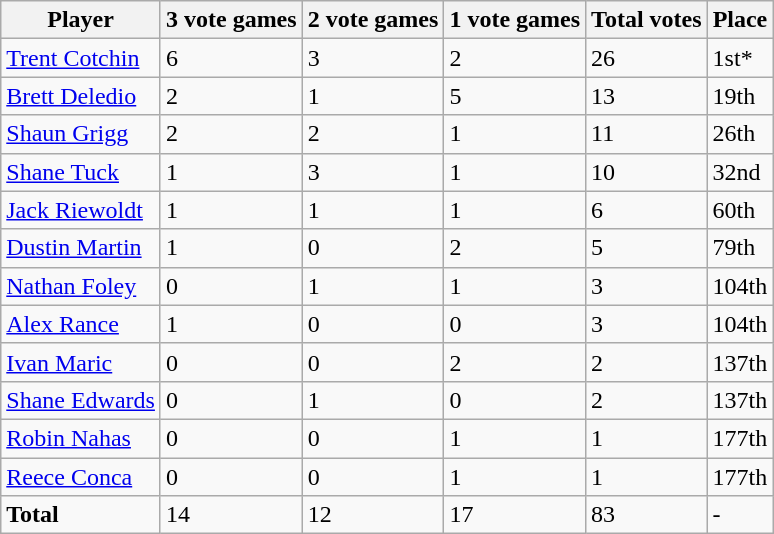<table class="wikitable">
<tr>
<th>Player</th>
<th>3 vote games</th>
<th>2 vote games</th>
<th>1 vote games</th>
<th>Total votes</th>
<th>Place</th>
</tr>
<tr>
<td><a href='#'>Trent Cotchin</a></td>
<td>6</td>
<td>3</td>
<td>2</td>
<td>26</td>
<td>1st*</td>
</tr>
<tr>
<td><a href='#'>Brett Deledio</a></td>
<td>2</td>
<td>1</td>
<td>5</td>
<td>13</td>
<td>19th</td>
</tr>
<tr>
<td><a href='#'>Shaun Grigg</a></td>
<td>2</td>
<td>2</td>
<td>1</td>
<td>11</td>
<td>26th</td>
</tr>
<tr>
<td><a href='#'>Shane Tuck</a></td>
<td>1</td>
<td>3</td>
<td>1</td>
<td>10</td>
<td>32nd</td>
</tr>
<tr>
<td><a href='#'>Jack Riewoldt</a></td>
<td>1</td>
<td>1</td>
<td>1</td>
<td>6</td>
<td>60th</td>
</tr>
<tr>
<td><a href='#'>Dustin Martin</a></td>
<td>1</td>
<td>0</td>
<td>2</td>
<td>5</td>
<td>79th</td>
</tr>
<tr>
<td><a href='#'>Nathan Foley</a></td>
<td>0</td>
<td>1</td>
<td>1</td>
<td>3</td>
<td>104th</td>
</tr>
<tr>
<td><a href='#'>Alex Rance</a></td>
<td>1</td>
<td>0</td>
<td>0</td>
<td>3</td>
<td>104th</td>
</tr>
<tr>
<td><a href='#'>Ivan Maric</a></td>
<td>0</td>
<td>0</td>
<td>2</td>
<td>2</td>
<td>137th</td>
</tr>
<tr>
<td><a href='#'>Shane Edwards</a></td>
<td>0</td>
<td>1</td>
<td>0</td>
<td>2</td>
<td>137th</td>
</tr>
<tr>
<td><a href='#'>Robin Nahas</a></td>
<td>0</td>
<td>0</td>
<td>1</td>
<td>1</td>
<td>177th</td>
</tr>
<tr>
<td><a href='#'>Reece Conca</a></td>
<td>0</td>
<td>0</td>
<td>1</td>
<td>1</td>
<td>177th</td>
</tr>
<tr>
<td><strong>Total</strong></td>
<td>14</td>
<td>12</td>
<td>17</td>
<td>83</td>
<td>-</td>
</tr>
</table>
